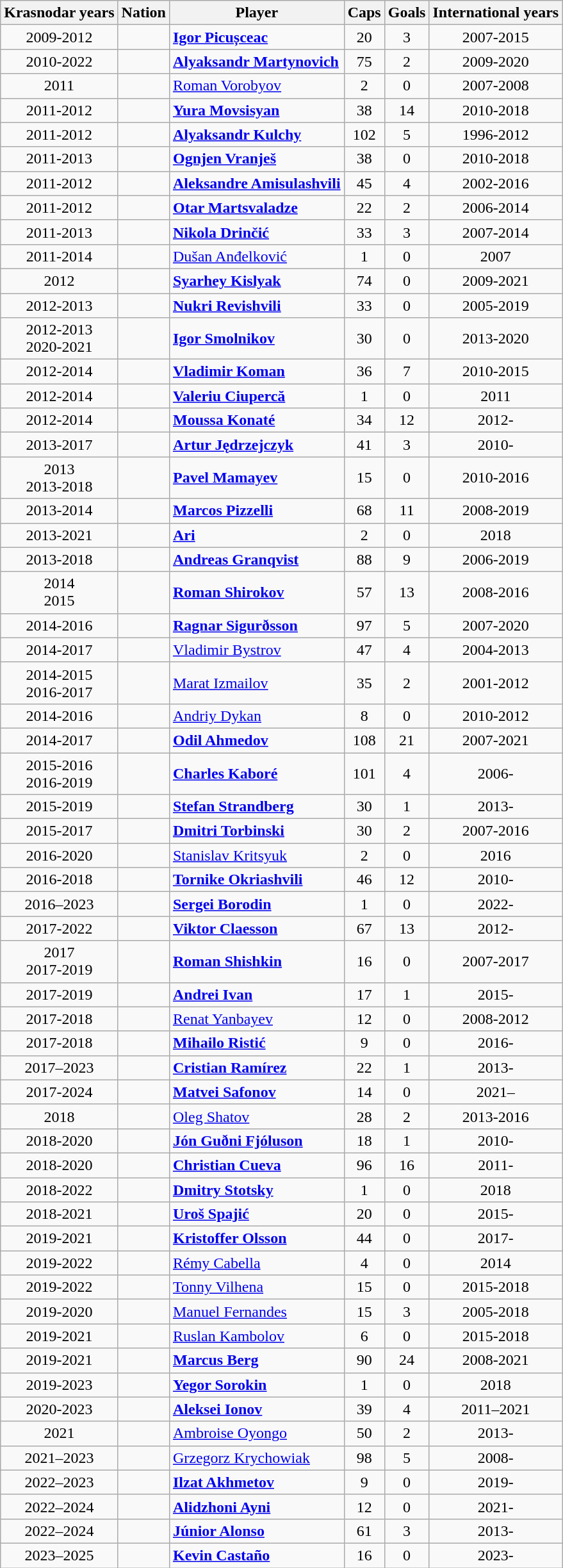<table class="wikitable sortable" style="text-align:center">
<tr>
<th>Krasnodar years</th>
<th>Nation</th>
<th>Player</th>
<th>Caps</th>
<th>Goals</th>
<th>International years</th>
</tr>
<tr>
<td>2009-2012</td>
<td align="left"></td>
<td align="left"><strong><a href='#'>Igor Picușceac</a></strong></td>
<td>20</td>
<td>3</td>
<td>2007-2015</td>
</tr>
<tr>
<td>2010-2022</td>
<td align="left"></td>
<td align="left"><strong><a href='#'>Alyaksandr Martynovich</a></strong></td>
<td>75</td>
<td>2</td>
<td>2009-2020</td>
</tr>
<tr>
<td>2011</td>
<td align="left"></td>
<td align="left"><a href='#'>Roman Vorobyov</a></td>
<td>2</td>
<td>0</td>
<td>2007-2008</td>
</tr>
<tr>
<td>2011-2012</td>
<td align="left"></td>
<td align="left"><strong><a href='#'>Yura Movsisyan</a></strong></td>
<td>38</td>
<td>14</td>
<td>2010-2018</td>
</tr>
<tr>
<td>2011-2012</td>
<td align="left"></td>
<td align="left"><strong><a href='#'>Alyaksandr Kulchy</a></strong></td>
<td>102</td>
<td>5</td>
<td>1996-2012</td>
</tr>
<tr>
<td>2011-2013</td>
<td align="left"></td>
<td align="left"><strong><a href='#'>Ognjen Vranješ</a></strong></td>
<td>38</td>
<td>0</td>
<td>2010-2018</td>
</tr>
<tr>
<td>2011-2012</td>
<td align="left"></td>
<td align="left"><strong><a href='#'>Aleksandre Amisulashvili</a></strong></td>
<td>45</td>
<td>4</td>
<td>2002-2016</td>
</tr>
<tr>
<td>2011-2012</td>
<td align="left"></td>
<td align="left"><strong><a href='#'>Otar Martsvaladze</a></strong></td>
<td>22</td>
<td>2</td>
<td>2006-2014</td>
</tr>
<tr>
<td>2011-2013</td>
<td align="left"></td>
<td align="left"><strong><a href='#'>Nikola Drinčić</a></strong></td>
<td>33</td>
<td>3</td>
<td>2007-2014</td>
</tr>
<tr>
<td>2011-2014</td>
<td align="left"></td>
<td align="left"><a href='#'>Dušan Anđelković</a></td>
<td>1</td>
<td>0</td>
<td>2007</td>
</tr>
<tr>
<td>2012</td>
<td align="left"></td>
<td align="left"><strong><a href='#'>Syarhey Kislyak</a></strong></td>
<td>74</td>
<td>0</td>
<td>2009-2021</td>
</tr>
<tr>
<td>2012-2013</td>
<td align="left"></td>
<td align="left"><strong><a href='#'>Nukri Revishvili</a></strong></td>
<td>33</td>
<td>0</td>
<td>2005-2019</td>
</tr>
<tr>
<td>2012-2013 <br> 2020-2021</td>
<td align="left"></td>
<td align="left"><strong><a href='#'>Igor Smolnikov</a></strong></td>
<td>30</td>
<td>0</td>
<td>2013-2020</td>
</tr>
<tr>
<td>2012-2014</td>
<td align="left"></td>
<td align="left"><strong><a href='#'>Vladimir Koman</a></strong></td>
<td>36</td>
<td>7</td>
<td>2010-2015</td>
</tr>
<tr>
<td>2012-2014</td>
<td align="left"></td>
<td align="left"><strong><a href='#'>Valeriu Ciupercă</a></strong></td>
<td>1</td>
<td>0</td>
<td>2011</td>
</tr>
<tr>
<td>2012-2014</td>
<td align="left"></td>
<td align="left"><strong><a href='#'>Moussa Konaté</a></strong></td>
<td>34</td>
<td>12</td>
<td>2012-</td>
</tr>
<tr>
<td>2013-2017</td>
<td align="left"></td>
<td align="left"><strong><a href='#'>Artur Jędrzejczyk</a></strong></td>
<td>41</td>
<td>3</td>
<td>2010-</td>
</tr>
<tr>
<td>2013 <br> 2013-2018</td>
<td align="left"></td>
<td align="left"><strong><a href='#'>Pavel Mamayev</a></strong></td>
<td>15</td>
<td>0</td>
<td>2010-2016</td>
</tr>
<tr>
<td>2013-2014</td>
<td align="left"></td>
<td align="left"><strong><a href='#'>Marcos Pizzelli</a></strong></td>
<td>68</td>
<td>11</td>
<td>2008-2019</td>
</tr>
<tr>
<td>2013-2021</td>
<td align="left"></td>
<td align="left"><strong><a href='#'>Ari</a></strong></td>
<td>2</td>
<td>0</td>
<td>2018</td>
</tr>
<tr>
<td>2013-2018</td>
<td align="left"></td>
<td align="left"><strong><a href='#'>Andreas Granqvist</a></strong></td>
<td>88</td>
<td>9</td>
<td>2006-2019</td>
</tr>
<tr>
<td>2014 <br> 2015</td>
<td align="left"></td>
<td align="left"><strong><a href='#'>Roman Shirokov</a></strong></td>
<td>57</td>
<td>13</td>
<td>2008-2016</td>
</tr>
<tr>
<td>2014-2016</td>
<td align="left"></td>
<td align="left"><strong><a href='#'>Ragnar Sigurðsson</a></strong></td>
<td>97</td>
<td>5</td>
<td>2007-2020</td>
</tr>
<tr>
<td>2014-2017</td>
<td align="left"></td>
<td align="left"><a href='#'>Vladimir Bystrov</a></td>
<td>47</td>
<td>4</td>
<td>2004-2013</td>
</tr>
<tr>
<td>2014-2015 <br> 2016-2017</td>
<td align="left"></td>
<td align="left"><a href='#'>Marat Izmailov</a></td>
<td>35</td>
<td>2</td>
<td>2001-2012</td>
</tr>
<tr>
<td>2014-2016</td>
<td align="left"></td>
<td align="left"><a href='#'>Andriy Dykan</a></td>
<td>8</td>
<td>0</td>
<td>2010-2012</td>
</tr>
<tr>
<td>2014-2017</td>
<td align="left"></td>
<td align="left"><strong><a href='#'>Odil Ahmedov</a></strong></td>
<td>108</td>
<td>21</td>
<td>2007-2021</td>
</tr>
<tr>
<td>2015-2016 <br> 2016-2019</td>
<td align="left"></td>
<td align="left"><strong><a href='#'>Charles Kaboré</a></strong></td>
<td>101</td>
<td>4</td>
<td>2006-</td>
</tr>
<tr>
<td>2015-2019</td>
<td align="left"></td>
<td align="left"><strong><a href='#'>Stefan Strandberg</a></strong></td>
<td>30</td>
<td>1</td>
<td>2013-</td>
</tr>
<tr>
<td>2015-2017</td>
<td align="left"></td>
<td align="left"><strong><a href='#'>Dmitri Torbinski</a></strong></td>
<td>30</td>
<td>2</td>
<td>2007-2016</td>
</tr>
<tr>
<td>2016-2020</td>
<td align="left"></td>
<td align="left"><a href='#'>Stanislav Kritsyuk</a></td>
<td>2</td>
<td>0</td>
<td>2016</td>
</tr>
<tr>
<td>2016-2018</td>
<td align="left"></td>
<td align="left"><strong><a href='#'>Tornike Okriashvili</a></strong></td>
<td>46</td>
<td>12</td>
<td>2010-</td>
</tr>
<tr>
<td>2016–2023</td>
<td align="left"></td>
<td align="left"><strong><a href='#'>Sergei Borodin</a></strong></td>
<td>1</td>
<td>0</td>
<td>2022-</td>
</tr>
<tr>
<td>2017-2022</td>
<td align="left"></td>
<td align="left"><strong><a href='#'>Viktor Claesson</a></strong></td>
<td>67</td>
<td>13</td>
<td>2012-</td>
</tr>
<tr>
<td>2017 <br> 2017-2019</td>
<td align="left"></td>
<td align="left"><strong><a href='#'>Roman Shishkin</a></strong></td>
<td>16</td>
<td>0</td>
<td>2007-2017</td>
</tr>
<tr>
<td>2017-2019</td>
<td align="left"></td>
<td align="left"><strong><a href='#'>Andrei Ivan</a></strong></td>
<td>17</td>
<td>1</td>
<td>2015-</td>
</tr>
<tr>
<td>2017-2018</td>
<td align="left"></td>
<td align="left"><a href='#'>Renat Yanbayev</a></td>
<td>12</td>
<td>0</td>
<td>2008-2012</td>
</tr>
<tr>
<td>2017-2018</td>
<td align="left"></td>
<td align="left"><strong><a href='#'>Mihailo Ristić</a></strong></td>
<td>9</td>
<td>0</td>
<td>2016-</td>
</tr>
<tr>
<td>2017–2023</td>
<td align="left"></td>
<td align="left"><strong><a href='#'>Cristian Ramírez</a></strong></td>
<td>22</td>
<td>1</td>
<td>2013-</td>
</tr>
<tr>
<td>2017-2024</td>
<td align="left"></td>
<td align="left"><strong><a href='#'>Matvei Safonov</a></strong></td>
<td>14</td>
<td>0</td>
<td>2021–</td>
</tr>
<tr>
<td>2018</td>
<td align="left"></td>
<td align="left"><a href='#'>Oleg Shatov</a></td>
<td>28</td>
<td>2</td>
<td>2013-2016</td>
</tr>
<tr>
<td>2018-2020</td>
<td align="left"></td>
<td align="left"><strong><a href='#'>Jón Guðni Fjóluson</a></strong></td>
<td>18</td>
<td>1</td>
<td>2010-</td>
</tr>
<tr>
<td>2018-2020</td>
<td align="left"></td>
<td align="left"><strong><a href='#'>Christian Cueva</a></strong></td>
<td>96</td>
<td>16</td>
<td>2011-</td>
</tr>
<tr>
<td>2018-2022</td>
<td align="left"></td>
<td align="left"><strong><a href='#'>Dmitry Stotsky</a></strong></td>
<td>1</td>
<td>0</td>
<td>2018</td>
</tr>
<tr>
<td>2018-2021</td>
<td align="left"></td>
<td align="left"><strong><a href='#'>Uroš Spajić</a></strong></td>
<td>20</td>
<td>0</td>
<td>2015-</td>
</tr>
<tr>
<td>2019-2021</td>
<td align="left"></td>
<td align="left"><strong><a href='#'>Kristoffer Olsson</a></strong></td>
<td>44</td>
<td>0</td>
<td>2017-</td>
</tr>
<tr>
<td>2019-2022</td>
<td align="left"></td>
<td align="left"><a href='#'>Rémy Cabella</a></td>
<td>4</td>
<td>0</td>
<td>2014</td>
</tr>
<tr>
<td>2019-2022</td>
<td align="left"></td>
<td align="left"><a href='#'>Tonny Vilhena</a></td>
<td>15</td>
<td>0</td>
<td>2015-2018</td>
</tr>
<tr>
<td>2019-2020</td>
<td align="left"></td>
<td align="left"><a href='#'>Manuel Fernandes</a></td>
<td>15</td>
<td>3</td>
<td>2005-2018</td>
</tr>
<tr>
<td>2019-2021</td>
<td align="left"></td>
<td align="left"><a href='#'>Ruslan Kambolov</a></td>
<td>6</td>
<td>0</td>
<td>2015-2018</td>
</tr>
<tr>
<td>2019-2021</td>
<td align="left"></td>
<td align="left"><strong><a href='#'>Marcus Berg</a></strong></td>
<td>90</td>
<td>24</td>
<td>2008-2021</td>
</tr>
<tr>
<td>2019-2023</td>
<td align="left"></td>
<td align="left"><strong><a href='#'>Yegor Sorokin</a></strong></td>
<td>1</td>
<td>0</td>
<td>2018</td>
</tr>
<tr>
<td>2020-2023</td>
<td align="left"></td>
<td align="left"><strong><a href='#'>Aleksei Ionov</a></strong></td>
<td>39</td>
<td>4</td>
<td>2011–2021</td>
</tr>
<tr>
<td>2021</td>
<td align="left"></td>
<td align="left"><a href='#'>Ambroise Oyongo</a></td>
<td>50</td>
<td>2</td>
<td>2013-</td>
</tr>
<tr>
<td>2021–2023</td>
<td align="left"></td>
<td align="left"><a href='#'>Grzegorz Krychowiak</a></td>
<td>98</td>
<td>5</td>
<td>2008-</td>
</tr>
<tr>
<td>2022–2023</td>
<td align="left"></td>
<td align="left"><strong><a href='#'>Ilzat Akhmetov</a></strong></td>
<td>9</td>
<td>0</td>
<td>2019-</td>
</tr>
<tr>
<td>2022–2024</td>
<td align="left"></td>
<td align="left"><strong><a href='#'>Alidzhoni Ayni</a></strong></td>
<td>12</td>
<td>0</td>
<td>2021-</td>
</tr>
<tr>
<td>2022–2024</td>
<td align="left"></td>
<td align="left"><strong><a href='#'>Júnior Alonso</a></strong></td>
<td>61</td>
<td>3</td>
<td>2013-</td>
</tr>
<tr>
<td>2023–2025</td>
<td align="left"></td>
<td align="left"><strong><a href='#'>Kevin Castaño</a></strong></td>
<td>16</td>
<td>0</td>
<td>2023-</td>
</tr>
</table>
